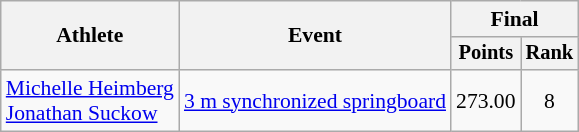<table class="wikitable" style="font-size:90%;">
<tr>
<th rowspan=2>Athlete</th>
<th rowspan=2>Event</th>
<th colspan=2>Final</th>
</tr>
<tr style="font-size:95%">
<th>Points</th>
<th>Rank</th>
</tr>
<tr align=center>
<td align=left><a href='#'>Michelle Heimberg</a><br><a href='#'>Jonathan Suckow</a></td>
<td align=left><a href='#'>3 m synchronized springboard</a></td>
<td>273.00</td>
<td>8</td>
</tr>
</table>
